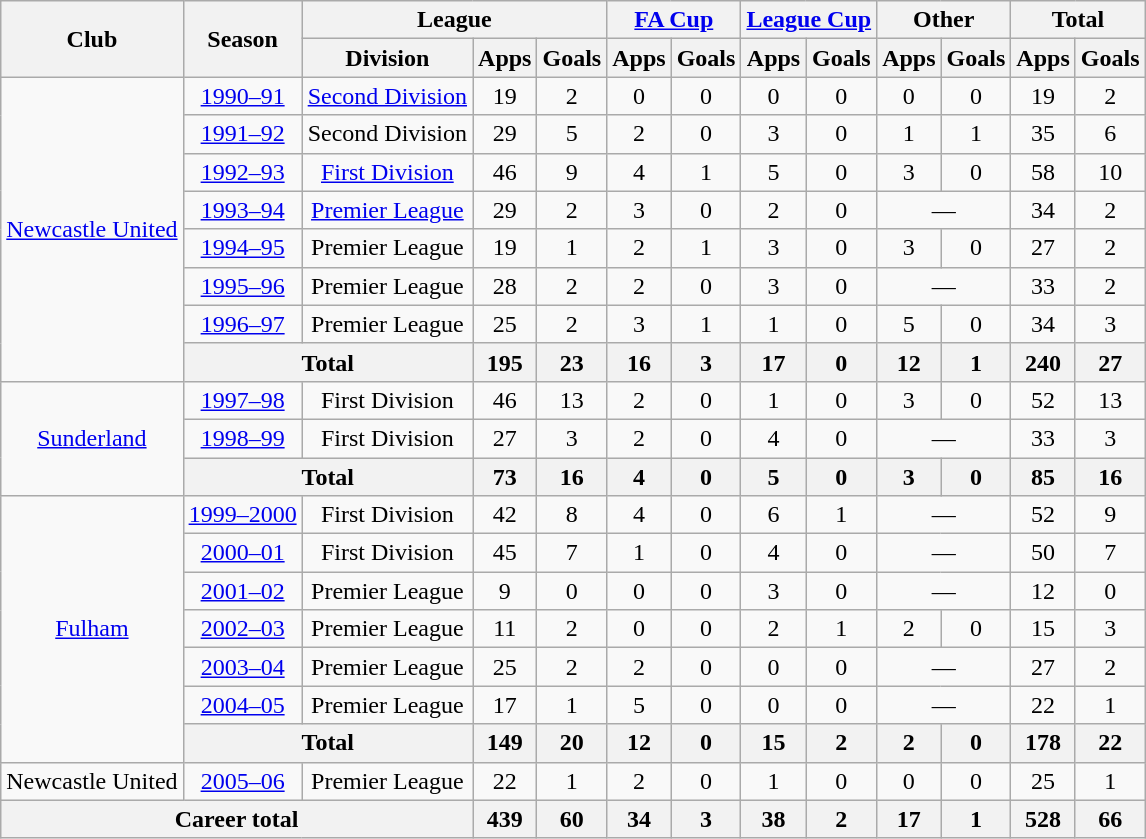<table class=wikitable style="text-align: center">
<tr>
<th rowspan=2>Club</th>
<th rowspan=2>Season</th>
<th colspan=3>League</th>
<th colspan=2><a href='#'>FA Cup</a></th>
<th colspan=2><a href='#'>League Cup</a></th>
<th colspan=2>Other</th>
<th colspan=2>Total</th>
</tr>
<tr>
<th>Division</th>
<th>Apps</th>
<th>Goals</th>
<th>Apps</th>
<th>Goals</th>
<th>Apps</th>
<th>Goals</th>
<th>Apps</th>
<th>Goals</th>
<th>Apps</th>
<th>Goals</th>
</tr>
<tr>
<td rowspan=8><a href='#'>Newcastle United</a></td>
<td><a href='#'>1990–91</a></td>
<td><a href='#'>Second Division</a></td>
<td>19</td>
<td>2</td>
<td>0</td>
<td>0</td>
<td>0</td>
<td>0</td>
<td>0</td>
<td>0</td>
<td>19</td>
<td>2</td>
</tr>
<tr>
<td><a href='#'>1991–92</a></td>
<td>Second Division</td>
<td>29</td>
<td>5</td>
<td>2</td>
<td>0</td>
<td>3</td>
<td>0</td>
<td>1</td>
<td>1</td>
<td>35</td>
<td>6</td>
</tr>
<tr>
<td><a href='#'>1992–93</a></td>
<td><a href='#'>First Division</a></td>
<td>46</td>
<td>9</td>
<td>4</td>
<td>1</td>
<td>5</td>
<td>0</td>
<td>3</td>
<td>0</td>
<td>58</td>
<td>10</td>
</tr>
<tr>
<td><a href='#'>1993–94</a></td>
<td><a href='#'>Premier League</a></td>
<td>29</td>
<td>2</td>
<td>3</td>
<td>0</td>
<td>2</td>
<td>0</td>
<td colspan=2>—</td>
<td>34</td>
<td>2</td>
</tr>
<tr>
<td><a href='#'>1994–95</a></td>
<td>Premier League</td>
<td>19</td>
<td>1</td>
<td>2</td>
<td>1</td>
<td>3</td>
<td>0</td>
<td>3</td>
<td>0</td>
<td>27</td>
<td>2</td>
</tr>
<tr>
<td><a href='#'>1995–96</a></td>
<td>Premier League</td>
<td>28</td>
<td>2</td>
<td>2</td>
<td>0</td>
<td>3</td>
<td>0</td>
<td colspan=2>—</td>
<td>33</td>
<td>2</td>
</tr>
<tr>
<td><a href='#'>1996–97</a></td>
<td>Premier League</td>
<td>25</td>
<td>2</td>
<td>3</td>
<td>1</td>
<td>1</td>
<td>0</td>
<td>5</td>
<td>0</td>
<td>34</td>
<td>3</td>
</tr>
<tr>
<th colspan=2>Total</th>
<th>195</th>
<th>23</th>
<th>16</th>
<th>3</th>
<th>17</th>
<th>0</th>
<th>12</th>
<th>1</th>
<th>240</th>
<th>27</th>
</tr>
<tr>
<td rowspan=3><a href='#'>Sunderland</a></td>
<td><a href='#'>1997–98</a></td>
<td>First Division</td>
<td>46</td>
<td>13</td>
<td>2</td>
<td>0</td>
<td>1</td>
<td>0</td>
<td>3</td>
<td>0</td>
<td>52</td>
<td>13</td>
</tr>
<tr>
<td><a href='#'>1998–99</a></td>
<td>First Division</td>
<td>27</td>
<td>3</td>
<td>2</td>
<td>0</td>
<td>4</td>
<td>0</td>
<td colspan=2>—</td>
<td>33</td>
<td>3</td>
</tr>
<tr>
<th colspan=2>Total</th>
<th>73</th>
<th>16</th>
<th>4</th>
<th>0</th>
<th>5</th>
<th>0</th>
<th>3</th>
<th>0</th>
<th>85</th>
<th>16</th>
</tr>
<tr>
<td rowspan=7><a href='#'>Fulham</a></td>
<td><a href='#'>1999–2000</a></td>
<td>First Division</td>
<td>42</td>
<td>8</td>
<td>4</td>
<td>0</td>
<td>6</td>
<td>1</td>
<td colspan=2>—</td>
<td>52</td>
<td>9</td>
</tr>
<tr>
<td><a href='#'>2000–01</a></td>
<td>First Division</td>
<td>45</td>
<td>7</td>
<td>1</td>
<td>0</td>
<td>4</td>
<td>0</td>
<td colspan=2>—</td>
<td>50</td>
<td>7</td>
</tr>
<tr>
<td><a href='#'>2001–02</a></td>
<td>Premier League</td>
<td>9</td>
<td>0</td>
<td>0</td>
<td>0</td>
<td>3</td>
<td>0</td>
<td colspan=2>—</td>
<td>12</td>
<td>0</td>
</tr>
<tr>
<td><a href='#'>2002–03</a></td>
<td>Premier League</td>
<td>11</td>
<td>2</td>
<td>0</td>
<td>0</td>
<td>2</td>
<td>1</td>
<td>2</td>
<td>0</td>
<td>15</td>
<td>3</td>
</tr>
<tr>
<td><a href='#'>2003–04</a></td>
<td>Premier League</td>
<td>25</td>
<td>2</td>
<td>2</td>
<td>0</td>
<td>0</td>
<td>0</td>
<td colspan=2>—</td>
<td>27</td>
<td>2</td>
</tr>
<tr>
<td><a href='#'>2004–05</a></td>
<td>Premier League</td>
<td>17</td>
<td>1</td>
<td>5</td>
<td>0</td>
<td>0</td>
<td>0</td>
<td colspan=2>—</td>
<td>22</td>
<td>1</td>
</tr>
<tr>
<th colspan=2>Total</th>
<th>149</th>
<th>20</th>
<th>12</th>
<th>0</th>
<th>15</th>
<th>2</th>
<th>2</th>
<th>0</th>
<th>178</th>
<th>22</th>
</tr>
<tr>
<td>Newcastle United</td>
<td><a href='#'>2005–06</a></td>
<td>Premier League</td>
<td>22</td>
<td>1</td>
<td>2</td>
<td>0</td>
<td>1</td>
<td>0</td>
<td>0</td>
<td>0</td>
<td>25</td>
<td>1</td>
</tr>
<tr>
<th colspan=3>Career total</th>
<th>439</th>
<th>60</th>
<th>34</th>
<th>3</th>
<th>38</th>
<th>2</th>
<th>17</th>
<th>1</th>
<th>528</th>
<th>66</th>
</tr>
</table>
